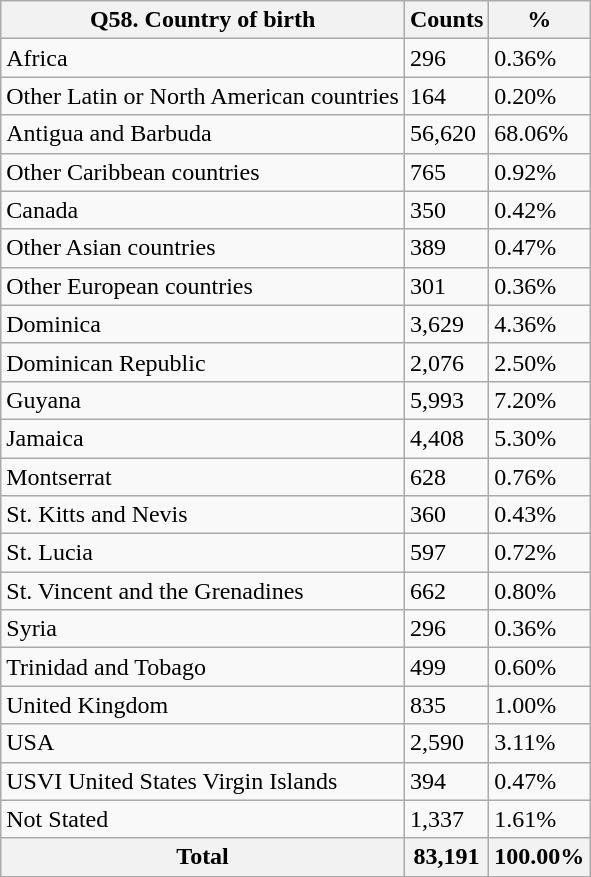<table class="wikitable sortable">
<tr>
<th>Q58. Country of birth</th>
<th>Counts</th>
<th>%</th>
</tr>
<tr>
<td>Africa</td>
<td>296</td>
<td>0.36%</td>
</tr>
<tr>
<td>Other Latin or North American countries</td>
<td>164</td>
<td>0.20%</td>
</tr>
<tr>
<td>Antigua and Barbuda</td>
<td>56,620</td>
<td>68.06%</td>
</tr>
<tr>
<td>Other Caribbean countries</td>
<td>765</td>
<td>0.92%</td>
</tr>
<tr>
<td>Canada</td>
<td>350</td>
<td>0.42%</td>
</tr>
<tr>
<td>Other Asian countries</td>
<td>389</td>
<td>0.47%</td>
</tr>
<tr>
<td>Other European countries</td>
<td>301</td>
<td>0.36%</td>
</tr>
<tr>
<td>Dominica</td>
<td>3,629</td>
<td>4.36%</td>
</tr>
<tr>
<td>Dominican Republic</td>
<td>2,076</td>
<td>2.50%</td>
</tr>
<tr>
<td>Guyana</td>
<td>5,993</td>
<td>7.20%</td>
</tr>
<tr>
<td>Jamaica</td>
<td>4,408</td>
<td>5.30%</td>
</tr>
<tr>
<td>Montserrat</td>
<td>628</td>
<td>0.76%</td>
</tr>
<tr>
<td>St. Kitts and Nevis</td>
<td>360</td>
<td>0.43%</td>
</tr>
<tr>
<td>St. Lucia</td>
<td>597</td>
<td>0.72%</td>
</tr>
<tr>
<td>St. Vincent and the Grenadines</td>
<td>662</td>
<td>0.80%</td>
</tr>
<tr>
<td>Syria</td>
<td>296</td>
<td>0.36%</td>
</tr>
<tr>
<td>Trinidad and Tobago</td>
<td>499</td>
<td>0.60%</td>
</tr>
<tr>
<td>United Kingdom</td>
<td>835</td>
<td>1.00%</td>
</tr>
<tr>
<td>USA</td>
<td>2,590</td>
<td>3.11%</td>
</tr>
<tr>
<td>USVI United States Virgin Islands</td>
<td>394</td>
<td>0.47%</td>
</tr>
<tr>
<td>Not Stated</td>
<td>1,337</td>
<td>1.61%</td>
</tr>
<tr>
<th>Total</th>
<th>83,191</th>
<th>100.00%</th>
</tr>
</table>
